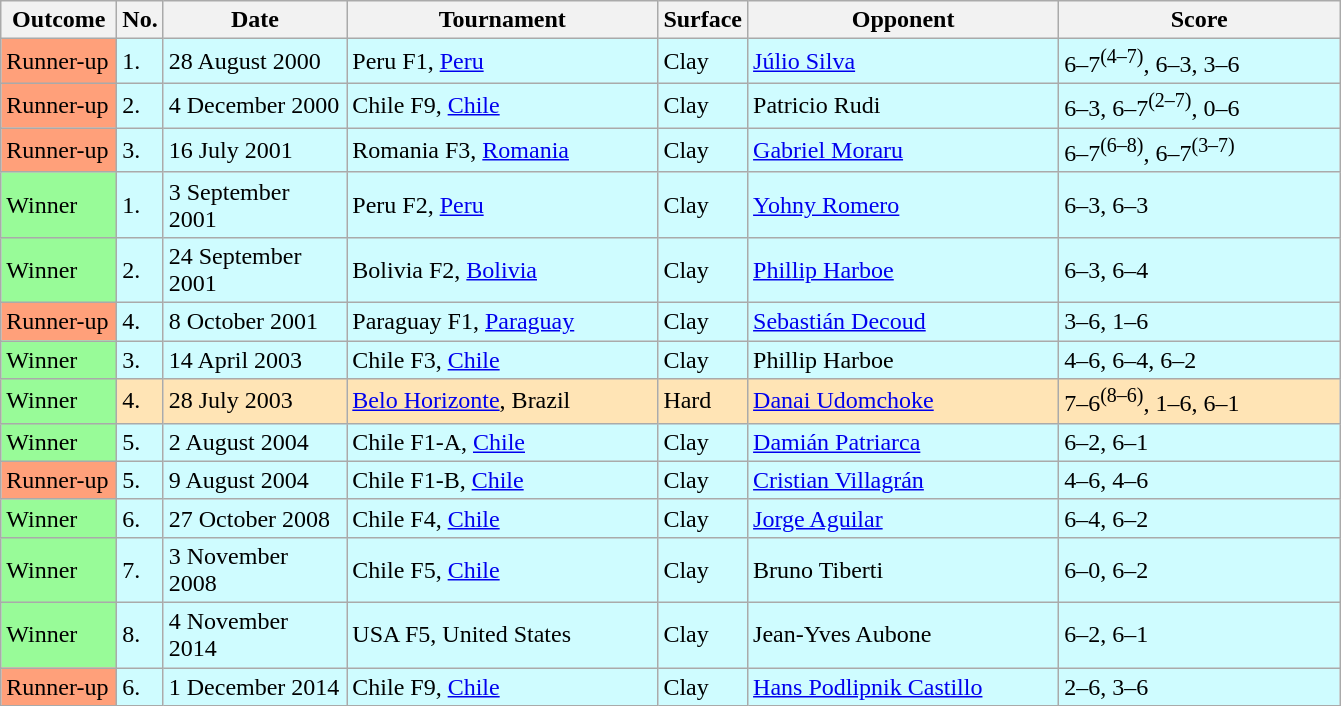<table class="sortable wikitable">
<tr>
<th style="width:70px">Outcome</th>
<th style="width:20px">No.</th>
<th style="width:115px">Date</th>
<th style="width:200px">Tournament</th>
<th style="width:50px">Surface</th>
<th style="width:200px">Opponent</th>
<th style="width:180px" class="unsortable">Score</th>
</tr>
<tr bgcolor="CFFCFF">
<td bgcolor=FFA07A>Runner-up</td>
<td>1.</td>
<td>28 August 2000</td>
<td>Peru F1, <a href='#'>Peru</a></td>
<td>Clay</td>
<td> <a href='#'>Júlio Silva</a></td>
<td>6–7<sup>(4–7)</sup>, 6–3, 3–6</td>
</tr>
<tr bgcolor="CFFCFF">
<td bgcolor=FFA07A>Runner-up</td>
<td>2.</td>
<td>4 December 2000</td>
<td>Chile F9, <a href='#'>Chile</a></td>
<td>Clay</td>
<td> Patricio Rudi</td>
<td>6–3, 6–7<sup>(2–7)</sup>, 0–6</td>
</tr>
<tr bgcolor="CFFCFF">
<td bgcolor=FFA07A>Runner-up</td>
<td>3.</td>
<td>16 July 2001</td>
<td>Romania F3, <a href='#'>Romania</a></td>
<td>Clay</td>
<td> <a href='#'>Gabriel Moraru</a></td>
<td>6–7<sup>(6–8)</sup>, 6–7<sup>(3–7)</sup></td>
</tr>
<tr bgcolor="CFFCFF">
<td style="background:#98fb98;">Winner</td>
<td>1.</td>
<td>3 September 2001</td>
<td>Peru F2, <a href='#'>Peru</a></td>
<td>Clay</td>
<td> <a href='#'>Yohny Romero</a></td>
<td>6–3, 6–3</td>
</tr>
<tr bgcolor="CFFCFF">
<td style="background:#98fb98;">Winner</td>
<td>2.</td>
<td>24 September 2001</td>
<td>Bolivia F2, <a href='#'>Bolivia</a></td>
<td>Clay</td>
<td> <a href='#'>Phillip Harboe</a></td>
<td>6–3, 6–4</td>
</tr>
<tr bgcolor="CFFCFF">
<td bgcolor=FFA07A>Runner-up</td>
<td>4.</td>
<td>8 October 2001</td>
<td>Paraguay F1, <a href='#'>Paraguay</a></td>
<td>Clay</td>
<td> <a href='#'>Sebastián Decoud</a></td>
<td>3–6, 1–6</td>
</tr>
<tr bgcolor="CFFCFF">
<td style="background:#98fb98;">Winner</td>
<td>3.</td>
<td>14 April 2003</td>
<td>Chile F3, <a href='#'>Chile</a></td>
<td>Clay</td>
<td> Phillip Harboe</td>
<td>4–6, 6–4, 6–2</td>
</tr>
<tr bgcolor="moccasin">
<td style="background:#98fb98;">Winner</td>
<td>4.</td>
<td>28 July 2003</td>
<td><a href='#'>Belo Horizonte</a>, Brazil</td>
<td>Hard</td>
<td> <a href='#'>Danai Udomchoke</a></td>
<td>7–6<sup>(8–6)</sup>, 1–6, 6–1</td>
</tr>
<tr bgcolor="CFFCFF">
<td style="background:#98fb98;">Winner</td>
<td>5.</td>
<td>2 August 2004</td>
<td>Chile F1-A, <a href='#'>Chile</a></td>
<td>Clay</td>
<td> <a href='#'>Damián Patriarca</a></td>
<td>6–2, 6–1</td>
</tr>
<tr bgcolor="CFFCFF">
<td bgcolor=FFA07A>Runner-up</td>
<td>5.</td>
<td>9 August 2004</td>
<td>Chile F1-B, <a href='#'>Chile</a></td>
<td>Clay</td>
<td> <a href='#'>Cristian Villagrán</a></td>
<td>4–6, 4–6</td>
</tr>
<tr bgcolor="CFFCFF">
<td style="background:#98fb98;">Winner</td>
<td>6.</td>
<td>27 October 2008</td>
<td>Chile F4, <a href='#'>Chile</a></td>
<td>Clay</td>
<td> <a href='#'>Jorge Aguilar</a></td>
<td>6–4, 6–2</td>
</tr>
<tr bgcolor="CFFCFF">
<td style="background:#98fb98;">Winner</td>
<td>7.</td>
<td>3 November 2008</td>
<td>Chile F5, <a href='#'>Chile</a></td>
<td>Clay</td>
<td> Bruno Tiberti</td>
<td>6–0, 6–2</td>
</tr>
<tr bgcolor="CFFCFF">
<td style="background:#98fb98;">Winner</td>
<td>8.</td>
<td>4 November 2014</td>
<td>USA F5, United States</td>
<td>Clay</td>
<td> Jean-Yves Aubone</td>
<td>6–2, 6–1</td>
</tr>
<tr bgcolor="CFFCFF">
<td bgcolor=FFA07A>Runner-up</td>
<td>6.</td>
<td>1 December 2014</td>
<td>Chile F9, <a href='#'>Chile</a></td>
<td>Clay</td>
<td> <a href='#'>Hans Podlipnik Castillo</a></td>
<td>2–6, 3–6</td>
</tr>
</table>
